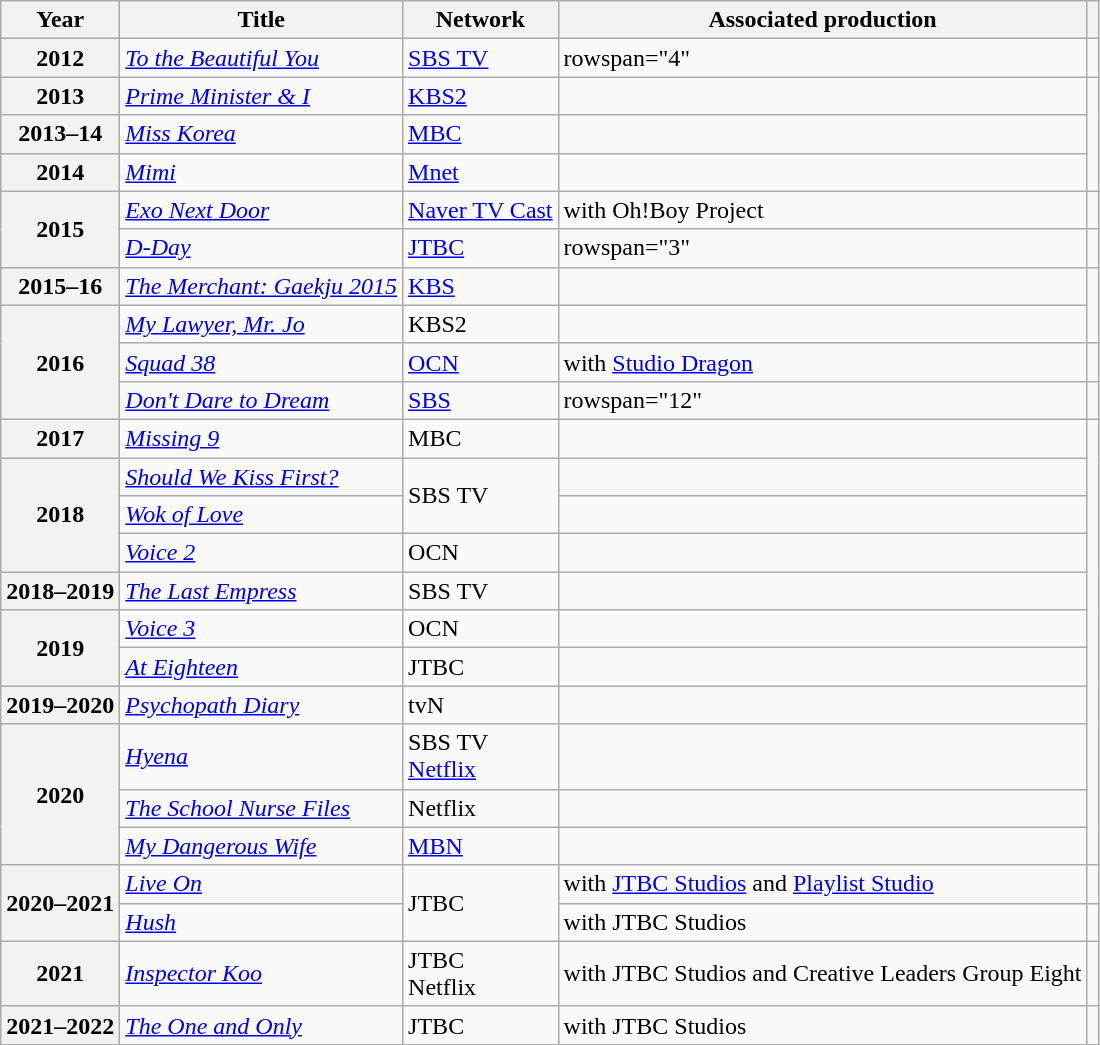<table class="wikitable plainrowheaders sortable">
<tr>
<th scope="col">Year</th>
<th scope="col">Title</th>
<th scope="col">Network</th>
<th scope="col">Associated production</th>
<th scope="col" class="unsortable"></th>
</tr>
<tr>
<th scope="row">2012</th>
<td><em><a href='#'>To the Beautiful You</a></em></td>
<td><a href='#'>SBS TV</a></td>
<td>rowspan="4" </td>
<td style="text-align:center"></td>
</tr>
<tr>
<th scope="row">2013</th>
<td><em><a href='#'>Prime Minister & I</a></em></td>
<td><a href='#'>KBS2</a></td>
<td style="text-align:center"></td>
</tr>
<tr>
<th scope="row">2013–14</th>
<td><em><a href='#'>Miss Korea</a></em></td>
<td><a href='#'>MBC</a></td>
<td style="text-align:center"></td>
</tr>
<tr>
<th scope="row">2014</th>
<td><em><a href='#'>Mimi</a></em></td>
<td><a href='#'>Mnet</a></td>
<td style="text-align:center"></td>
</tr>
<tr>
<th scope="row" rowspan="2">2015</th>
<td><em><a href='#'>Exo Next Door</a></em></td>
<td><a href='#'>Naver TV Cast</a></td>
<td>with Oh!Boy Project</td>
<td style="text-align:center"></td>
</tr>
<tr>
<td><em><a href='#'>D-Day</a></em></td>
<td><a href='#'>JTBC</a></td>
<td>rowspan="3" </td>
<td style="text-align:center"></td>
</tr>
<tr>
<th scope="row">2015–16</th>
<td><em><a href='#'>The Merchant: Gaekju 2015</a></em></td>
<td><a href='#'>KBS</a></td>
<td style="text-align:center"></td>
</tr>
<tr>
<th scope="row" rowspan="3">2016</th>
<td><em><a href='#'>My Lawyer, Mr. Jo</a></em></td>
<td>KBS2</td>
<td style="text-align:center"></td>
</tr>
<tr>
<td><em><a href='#'>Squad 38</a></em></td>
<td><a href='#'>OCN</a></td>
<td>with <a href='#'>Studio Dragon</a></td>
<td style="text-align:center"></td>
</tr>
<tr>
<td><em><a href='#'>Don't Dare to Dream</a></em></td>
<td><a href='#'>SBS</a></td>
<td>rowspan="12" </td>
<td style="text-align:center"></td>
</tr>
<tr>
<th scope="row">2017</th>
<td><em><a href='#'>Missing 9</a></em></td>
<td>MBC</td>
<td style="text-align:center"></td>
</tr>
<tr>
<th rowspan="3" scope="row">2018</th>
<td><em><a href='#'>Should We Kiss First?</a></em></td>
<td rowspan="2">SBS TV</td>
<td style="text-align:center"></td>
</tr>
<tr>
<td><em><a href='#'>Wok of Love</a></em></td>
<td style="text-align:center"></td>
</tr>
<tr>
<td><em><a href='#'>Voice 2</a></em></td>
<td>OCN</td>
<td></td>
</tr>
<tr>
<th scope="row">2018–2019</th>
<td><em><a href='#'>The Last Empress</a></em></td>
<td>SBS TV</td>
<td></td>
</tr>
<tr>
<th scope="row" rowspan="2">2019</th>
<td><em><a href='#'>Voice 3</a></em></td>
<td>OCN</td>
<td></td>
</tr>
<tr>
<td><em><a href='#'>At Eighteen</a></em></td>
<td>JTBC</td>
<td></td>
</tr>
<tr>
<th scope="row">2019–2020</th>
<td><em><a href='#'>Psychopath Diary</a></em></td>
<td>tvN</td>
<td></td>
</tr>
<tr>
<th scope="row" rowspan="3">2020</th>
<td><em><a href='#'>Hyena</a></em></td>
<td>SBS TV<br><a href='#'>Netflix</a></td>
<td></td>
</tr>
<tr>
<td><em><a href='#'>The School Nurse Files</a></em></td>
<td>Netflix</td>
<td></td>
</tr>
<tr>
<td><em><a href='#'>My Dangerous Wife</a></em></td>
<td><a href='#'>MBN</a></td>
<td></td>
</tr>
<tr>
<th scope="row" rowspan="2">2020–2021</th>
<td><em><a href='#'>Live On</a></em></td>
<td rowspan="2">JTBC</td>
<td>with <a href='#'>JTBC Studios</a> and <a href='#'>Playlist Studio</a></td>
<td></td>
</tr>
<tr>
<td><em><a href='#'>Hush</a></em></td>
<td>with JTBC Studios</td>
<td></td>
</tr>
<tr>
<th scope="row">2021</th>
<td><em><a href='#'>Inspector Koo</a></em></td>
<td>JTBC<br>Netflix</td>
<td>with JTBC Studios and Creative Leaders Group Eight</td>
<td></td>
</tr>
<tr>
<th scope="row">2021–2022</th>
<td><em><a href='#'>The One and Only</a></em></td>
<td>JTBC</td>
<td>with JTBC Studios</td>
<td></td>
</tr>
</table>
